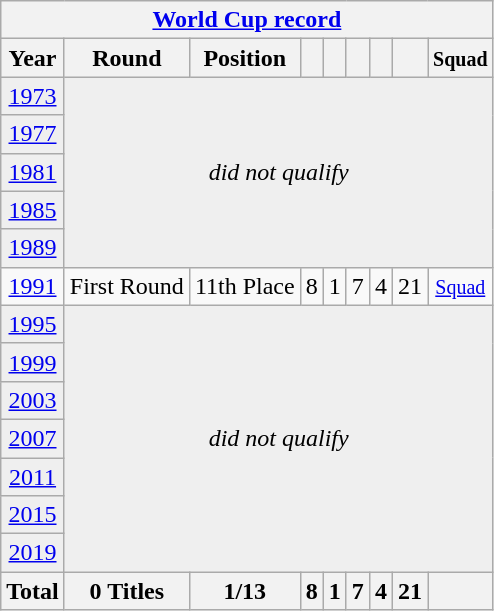<table class="wikitable" style="text-align: center;">
<tr>
<th colspan=9><a href='#'>World Cup record</a></th>
</tr>
<tr>
<th>Year</th>
<th>Round</th>
<th>Position</th>
<th></th>
<th></th>
<th></th>
<th></th>
<th></th>
<th><small>Squad</small></th>
</tr>
<tr bgcolor="efefef">
<td> <a href='#'>1973</a></td>
<td colspan=8 rowspan=5 align=center><em>did not qualify</em></td>
</tr>
<tr bgcolor="efefef">
<td> <a href='#'>1977</a></td>
</tr>
<tr bgcolor="efefef">
<td> <a href='#'>1981</a></td>
</tr>
<tr bgcolor="efefef">
<td> <a href='#'>1985</a></td>
</tr>
<tr bgcolor="efefef">
<td> <a href='#'>1989</a></td>
</tr>
<tr>
<td> <a href='#'>1991</a></td>
<td>First Round</td>
<td>11th Place</td>
<td>8</td>
<td>1</td>
<td>7</td>
<td>4</td>
<td>21</td>
<td><small><a href='#'>Squad</a></small></td>
</tr>
<tr bgcolor="efefef">
<td> <a href='#'>1995</a></td>
<td colspan=10 rowspan=7><em>did not qualify</em></td>
</tr>
<tr bgcolor="efefef">
<td> <a href='#'>1999</a></td>
</tr>
<tr bgcolor="efefef">
<td> <a href='#'>2003</a></td>
</tr>
<tr bgcolor="efefef">
<td> <a href='#'>2007</a></td>
</tr>
<tr bgcolor="efefef">
<td> <a href='#'>2011</a></td>
</tr>
<tr bgcolor="efefef">
<td> <a href='#'>2015</a></td>
</tr>
<tr bgcolor="efefef">
<td> <a href='#'>2019</a></td>
</tr>
<tr>
<th>Total</th>
<th>0 Titles</th>
<th>1/13</th>
<th>8</th>
<th>1</th>
<th>7</th>
<th>4</th>
<th>21</th>
<th></th>
</tr>
</table>
